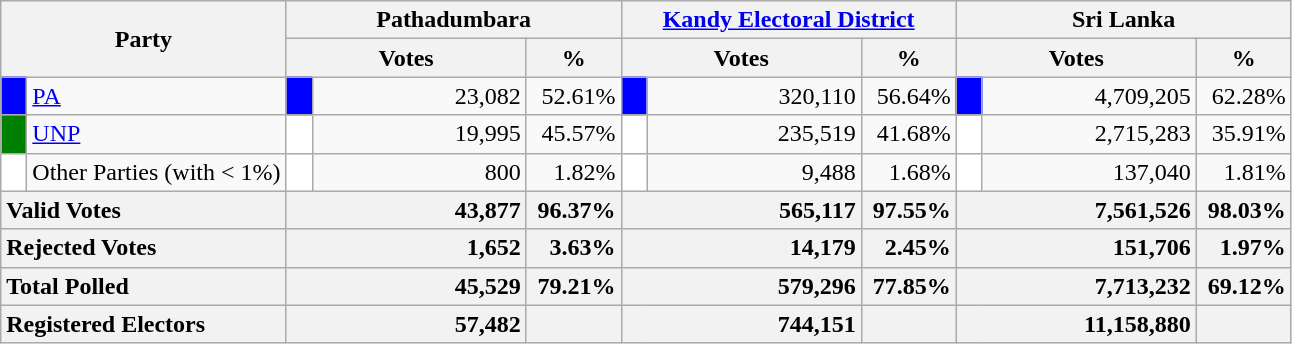<table class="wikitable">
<tr>
<th colspan="2" width="144px"rowspan="2">Party</th>
<th colspan="3" width="216px">Pathadumbara</th>
<th colspan="3" width="216px"><a href='#'>Kandy Electoral District</a></th>
<th colspan="3" width="216px">Sri Lanka</th>
</tr>
<tr>
<th colspan="2" width="144px">Votes</th>
<th>%</th>
<th colspan="2" width="144px">Votes</th>
<th>%</th>
<th colspan="2" width="144px">Votes</th>
<th>%</th>
</tr>
<tr>
<td style="background-color:blue;" width="10px"></td>
<td style="text-align:left;"><a href='#'>PA</a></td>
<td style="background-color:blue;" width="10px"></td>
<td style="text-align:right;">23,082</td>
<td style="text-align:right;">52.61%</td>
<td style="background-color:blue;" width="10px"></td>
<td style="text-align:right;">320,110</td>
<td style="text-align:right;">56.64%</td>
<td style="background-color:blue;" width="10px"></td>
<td style="text-align:right;">4,709,205</td>
<td style="text-align:right;">62.28%</td>
</tr>
<tr>
<td style="background-color:green;" width="10px"></td>
<td style="text-align:left;"><a href='#'>UNP</a></td>
<td style="background-color:white;" width="10px"></td>
<td style="text-align:right;">19,995</td>
<td style="text-align:right;">45.57%</td>
<td style="background-color:white;" width="10px"></td>
<td style="text-align:right;">235,519</td>
<td style="text-align:right;">41.68%</td>
<td style="background-color:white;" width="10px"></td>
<td style="text-align:right;">2,715,283</td>
<td style="text-align:right;">35.91%</td>
</tr>
<tr>
<td style="background-color:white;" width="10px"></td>
<td style="text-align:left;">Other Parties (with < 1%)</td>
<td style="background-color:white;" width="10px"></td>
<td style="text-align:right;">800</td>
<td style="text-align:right;">1.82%</td>
<td style="background-color:white;" width="10px"></td>
<td style="text-align:right;">9,488</td>
<td style="text-align:right;">1.68%</td>
<td style="background-color:white;" width="10px"></td>
<td style="text-align:right;">137,040</td>
<td style="text-align:right;">1.81%</td>
</tr>
<tr>
<th colspan="2" width="144px"style="text-align:left;">Valid Votes</th>
<th style="text-align:right;"colspan="2" width="144px">43,877</th>
<th style="text-align:right;">96.37%</th>
<th style="text-align:right;"colspan="2" width="144px">565,117</th>
<th style="text-align:right;">97.55%</th>
<th style="text-align:right;"colspan="2" width="144px">7,561,526</th>
<th style="text-align:right;">98.03%</th>
</tr>
<tr>
<th colspan="2" width="144px"style="text-align:left;">Rejected Votes</th>
<th style="text-align:right;"colspan="2" width="144px">1,652</th>
<th style="text-align:right;">3.63%</th>
<th style="text-align:right;"colspan="2" width="144px">14,179</th>
<th style="text-align:right;">2.45%</th>
<th style="text-align:right;"colspan="2" width="144px">151,706</th>
<th style="text-align:right;">1.97%</th>
</tr>
<tr>
<th colspan="2" width="144px"style="text-align:left;">Total Polled</th>
<th style="text-align:right;"colspan="2" width="144px">45,529</th>
<th style="text-align:right;">79.21%</th>
<th style="text-align:right;"colspan="2" width="144px">579,296</th>
<th style="text-align:right;">77.85%</th>
<th style="text-align:right;"colspan="2" width="144px">7,713,232</th>
<th style="text-align:right;">69.12%</th>
</tr>
<tr>
<th colspan="2" width="144px"style="text-align:left;">Registered Electors</th>
<th style="text-align:right;"colspan="2" width="144px">57,482</th>
<th></th>
<th style="text-align:right;"colspan="2" width="144px">744,151</th>
<th></th>
<th style="text-align:right;"colspan="2" width="144px">11,158,880</th>
<th></th>
</tr>
</table>
